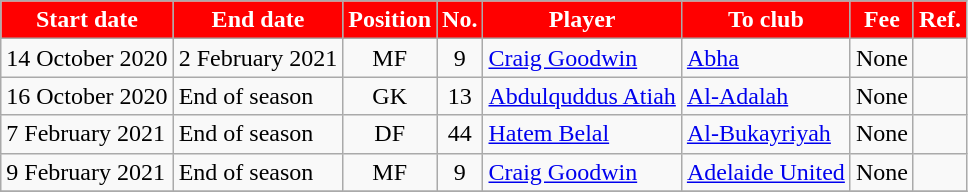<table class="wikitable sortable">
<tr>
<th style="background:red; color:white;">Start date</th>
<th style="background:red; color:white;">End date</th>
<th style="background:red; color:white;">Position</th>
<th style="background:red; color:white;">No.</th>
<th style="background:red; color:white;">Player</th>
<th style="background:red; color:white;">To club</th>
<th style="background:red; color:white;">Fee</th>
<th style="background:red; color:white;">Ref.</th>
</tr>
<tr>
<td>14 October 2020</td>
<td>2 February 2021</td>
<td style="text-align:center;">MF</td>
<td style="text-align:center;">9</td>
<td style="text-align:left;"> <a href='#'>Craig Goodwin</a></td>
<td style="text-align:left;"> <a href='#'>Abha</a></td>
<td>None</td>
<td></td>
</tr>
<tr>
<td>16 October 2020</td>
<td>End of season</td>
<td style="text-align:center;">GK</td>
<td style="text-align:center;">13</td>
<td style="text-align:left;"> <a href='#'>Abdulquddus Atiah</a></td>
<td style="text-align:left;"> <a href='#'>Al-Adalah</a></td>
<td>None</td>
<td></td>
</tr>
<tr>
<td>7 February 2021</td>
<td>End of season</td>
<td style="text-align:center;">DF</td>
<td style="text-align:center;">44</td>
<td style="text-align:left;"> <a href='#'>Hatem Belal</a></td>
<td style="text-align:left;"> <a href='#'>Al-Bukayriyah</a></td>
<td>None</td>
<td></td>
</tr>
<tr>
<td>9 February 2021</td>
<td>End of season</td>
<td style="text-align:center;">MF</td>
<td style="text-align:center;">9</td>
<td style="text-align:left;"> <a href='#'>Craig Goodwin</a></td>
<td style="text-align:left;"> <a href='#'>Adelaide United</a></td>
<td>None</td>
<td></td>
</tr>
<tr>
</tr>
</table>
